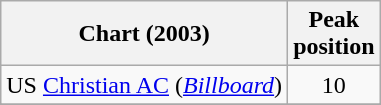<table class="wikitable sortable plainrowheaders" style="text-align:center">
<tr>
<th scope="col">Chart (2003)</th>
<th scope="col">Peak<br> position</th>
</tr>
<tr>
<td align="left">US <a href='#'>Christian AC</a> (<em><a href='#'>Billboard</a></em>)</td>
<td>10</td>
</tr>
<tr>
</tr>
<tr>
</tr>
</table>
